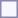<table style="border:1px solid #8888aa; background-color:#f7f8ff; padding:5px; font-size:95%; margin: 0px 12px 12px 0px;">
</table>
